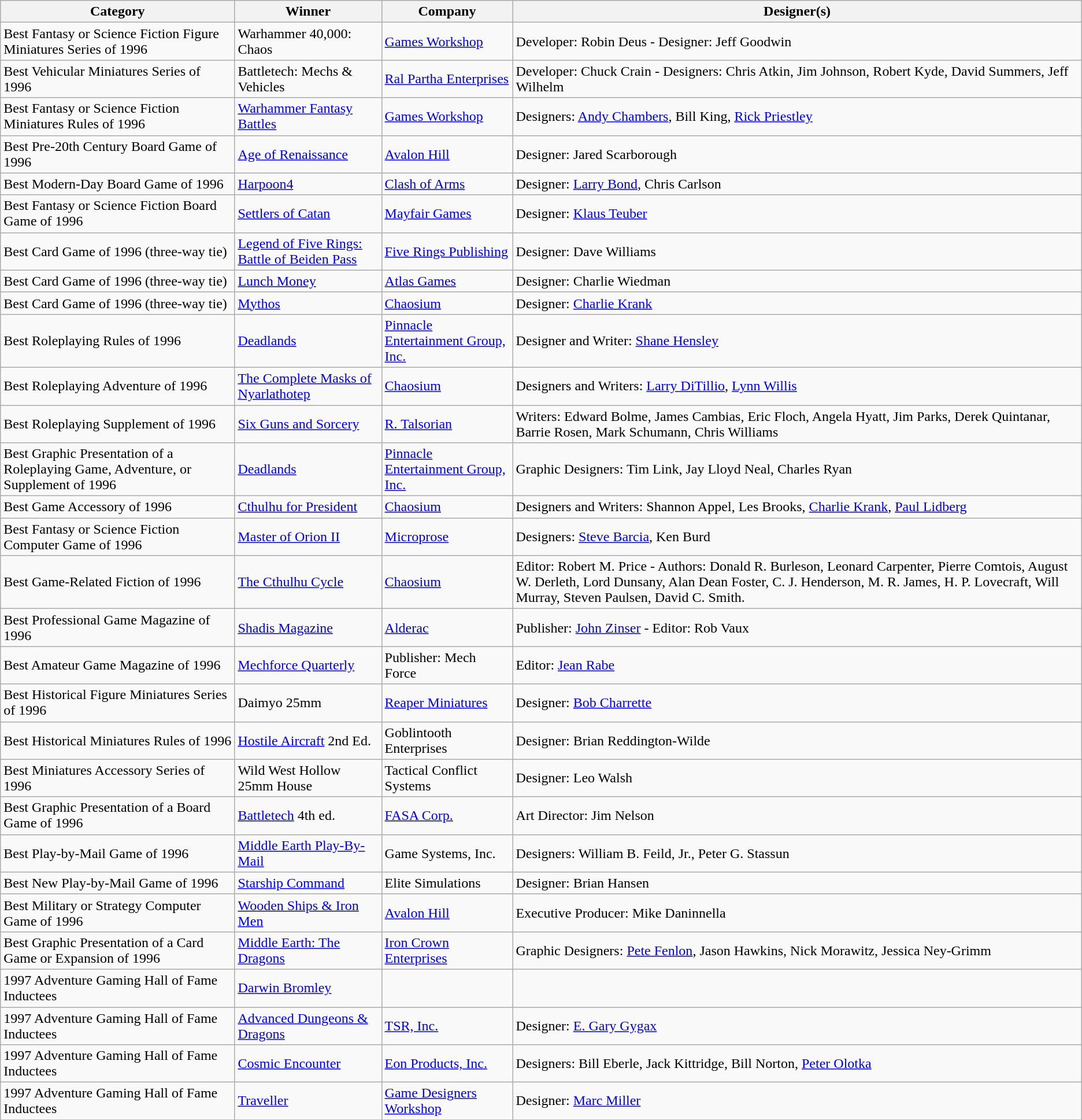<table class="wikitable">
<tr>
<th>Category</th>
<th>Winner</th>
<th>Company</th>
<th>Designer(s)</th>
</tr>
<tr>
<td>Best Fantasy or Science Fiction Figure Miniatures Series of 1996</td>
<td>Warhammer 40,000: Chaos</td>
<td><a href='#'>Games Workshop</a></td>
<td>Developer: Robin Deus - Designer: Jeff Goodwin</td>
</tr>
<tr>
<td>Best Vehicular Miniatures Series of 1996</td>
<td>Battletech: Mechs & Vehicles</td>
<td><a href='#'>Ral Partha Enterprises</a></td>
<td>Developer: Chuck Crain - Designers: Chris Atkin, Jim Johnson, Robert Kyde, David Summers, Jeff Wilhelm</td>
</tr>
<tr>
<td>Best Fantasy or Science Fiction Miniatures Rules of 1996</td>
<td><a href='#'>Warhammer Fantasy Battles</a></td>
<td><a href='#'>Games Workshop</a></td>
<td>Designers: <a href='#'>Andy Chambers</a>, Bill King, <a href='#'>Rick Priestley</a></td>
</tr>
<tr>
<td>Best Pre-20th Century Board Game of 1996</td>
<td><a href='#'>Age of Renaissance</a></td>
<td><a href='#'>Avalon Hill</a></td>
<td>Designer: Jared Scarborough</td>
</tr>
<tr>
<td>Best Modern-Day Board Game of 1996</td>
<td><a href='#'>Harpoon4</a></td>
<td><a href='#'>Clash of Arms</a></td>
<td>Designer: <a href='#'>Larry Bond</a>, Chris Carlson</td>
</tr>
<tr>
<td>Best Fantasy or Science Fiction Board Game of 1996</td>
<td><a href='#'>Settlers of Catan</a></td>
<td><a href='#'>Mayfair Games</a></td>
<td>Designer: <a href='#'>Klaus Teuber</a></td>
</tr>
<tr>
<td>Best Card Game of 1996 (three-way tie)</td>
<td><a href='#'>Legend of Five Rings: Battle of Beiden Pass</a></td>
<td><a href='#'>Five Rings Publishing</a></td>
<td>Designer: Dave Williams</td>
</tr>
<tr>
<td>Best Card Game of 1996 (three-way tie)</td>
<td><a href='#'>Lunch Money</a></td>
<td><a href='#'>Atlas Games</a></td>
<td>Designer: Charlie Wiedman</td>
</tr>
<tr>
<td>Best Card Game of 1996 (three-way tie)</td>
<td><a href='#'>Mythos</a></td>
<td><a href='#'>Chaosium</a></td>
<td>Designer: <a href='#'>Charlie Krank</a></td>
</tr>
<tr>
<td>Best Roleplaying Rules of 1996</td>
<td><a href='#'>Deadlands</a></td>
<td><a href='#'>Pinnacle Entertainment Group, Inc.</a></td>
<td>Designer and Writer: <a href='#'>Shane Hensley</a></td>
</tr>
<tr>
<td>Best Roleplaying Adventure of 1996</td>
<td><a href='#'>The Complete Masks of Nyarlathotep</a></td>
<td><a href='#'>Chaosium</a></td>
<td>Designers and Writers: <a href='#'>Larry DiTillio</a>, <a href='#'>Lynn Willis</a></td>
</tr>
<tr>
<td>Best Roleplaying Supplement of 1996</td>
<td><a href='#'>Six Guns and Sorcery</a></td>
<td><a href='#'>R. Talsorian</a></td>
<td>Writers: Edward Bolme, James Cambias, Eric Floch, Angela Hyatt, Jim Parks, Derek Quintanar, Barrie Rosen, Mark Schumann, Chris Williams</td>
</tr>
<tr>
<td>Best Graphic Presentation of a Roleplaying Game, Adventure, or Supplement of 1996</td>
<td><a href='#'>Deadlands</a></td>
<td><a href='#'>Pinnacle Entertainment Group, Inc.</a></td>
<td>Graphic Designers: Tim Link, Jay Lloyd Neal, Charles Ryan</td>
</tr>
<tr>
<td>Best Game Accessory of 1996</td>
<td><a href='#'>Cthulhu for President</a></td>
<td><a href='#'>Chaosium</a></td>
<td>Designers and Writers: Shannon Appel, Les Brooks, <a href='#'>Charlie Krank</a>, <a href='#'>Paul Lidberg</a></td>
</tr>
<tr>
<td>Best Fantasy or Science Fiction Computer Game of 1996</td>
<td><a href='#'>Master of Orion II</a></td>
<td><a href='#'>Microprose</a></td>
<td>Designers: <a href='#'>Steve Barcia</a>, Ken Burd</td>
</tr>
<tr>
<td>Best Game-Related Fiction of 1996</td>
<td><a href='#'>The Cthulhu Cycle</a></td>
<td><a href='#'>Chaosium</a></td>
<td>Editor: Robert M. Price - Authors: Donald R. Burleson, Leonard Carpenter, Pierre Comtois, August W. Derleth, Lord Dunsany, Alan Dean Foster, C. J. Henderson, M. R. James, H. P. Lovecraft, Will Murray, Steven Paulsen, David C. Smith.</td>
</tr>
<tr>
<td>Best Professional Game Magazine of 1996</td>
<td><a href='#'>Shadis Magazine</a></td>
<td><a href='#'>Alderac</a></td>
<td>Publisher: <a href='#'>John Zinser</a> - Editor: Rob Vaux</td>
</tr>
<tr>
<td>Best Amateur Game Magazine of 1996</td>
<td><a href='#'>Mechforce Quarterly</a></td>
<td>Publisher: Mech Force</td>
<td>Editor: <a href='#'>Jean Rabe</a></td>
</tr>
<tr>
<td>Best Historical Figure Miniatures Series of 1996</td>
<td>Daimyo 25mm</td>
<td><a href='#'>Reaper Miniatures</a></td>
<td>Designer: <a href='#'>Bob Charrette</a></td>
</tr>
<tr>
<td>Best Historical Miniatures Rules of 1996</td>
<td><a href='#'>Hostile Aircraft</a> 2nd Ed.</td>
<td>Goblintooth Enterprises</td>
<td>Designer: Brian Reddington-Wilde</td>
</tr>
<tr>
<td>Best Miniatures Accessory Series of 1996</td>
<td>Wild West Hollow 25mm House</td>
<td>Tactical Conflict Systems</td>
<td>Designer: Leo Walsh</td>
</tr>
<tr>
<td>Best Graphic Presentation of a Board Game of 1996</td>
<td><a href='#'>Battletech</a> 4th ed.</td>
<td><a href='#'>FASA Corp.</a></td>
<td>Art Director: Jim Nelson</td>
</tr>
<tr>
<td>Best Play-by-Mail Game of 1996</td>
<td><a href='#'>Middle Earth Play-By-Mail</a></td>
<td>Game Systems, Inc.</td>
<td>Designers: William B. Feild, Jr., Peter G. Stassun</td>
</tr>
<tr>
<td>Best New Play-by-Mail Game of 1996</td>
<td><a href='#'>Starship Command</a></td>
<td>Elite Simulations</td>
<td>Designer: Brian Hansen</td>
</tr>
<tr>
<td>Best Military or Strategy Computer Game of 1996</td>
<td><a href='#'>Wooden Ships & Iron Men</a></td>
<td><a href='#'>Avalon Hill</a></td>
<td>Executive Producer: Mike Daninnella</td>
</tr>
<tr>
<td>Best Graphic Presentation of a Card Game or Expansion of 1996</td>
<td><a href='#'>Middle Earth: The Dragons</a></td>
<td><a href='#'>Iron Crown Enterprises</a></td>
<td>Graphic Designers: <a href='#'>Pete Fenlon</a>, Jason Hawkins, Nick Morawitz, Jessica Ney-Grimm</td>
</tr>
<tr>
<td>1997 Adventure Gaming Hall of Fame Inductees</td>
<td><a href='#'>Darwin Bromley</a></td>
<td></td>
<td></td>
</tr>
<tr>
<td>1997 Adventure Gaming Hall of Fame Inductees</td>
<td><a href='#'>Advanced Dungeons & Dragons</a></td>
<td><a href='#'>TSR, Inc.</a></td>
<td>Designer: <a href='#'>E. Gary Gygax</a></td>
</tr>
<tr>
<td>1997 Adventure Gaming Hall of Fame Inductees</td>
<td><a href='#'>Cosmic Encounter</a></td>
<td><a href='#'>Eon Products, Inc.</a></td>
<td>Designers: Bill Eberle, Jack Kittridge, Bill Norton, <a href='#'>Peter Olotka</a></td>
</tr>
<tr>
<td>1997 Adventure Gaming Hall of Fame Inductees</td>
<td><a href='#'>Traveller</a></td>
<td><a href='#'>Game Designers Workshop</a></td>
<td>Designer: <a href='#'>Marc Miller</a></td>
</tr>
<tr>
</tr>
</table>
